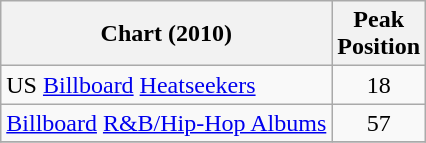<table class="wikitable sortable">
<tr>
<th align="left">Chart (2010)</th>
<th align="left">Peak<br>Position</th>
</tr>
<tr>
<td align="left">US <a href='#'>Billboard</a> <a href='#'>Heatseekers</a></td>
<td align="center">18</td>
</tr>
<tr>
<td align="left"><a href='#'>Billboard</a> <a href='#'>R&B/Hip-Hop Albums</a></td>
<td align="center">57</td>
</tr>
<tr>
</tr>
</table>
